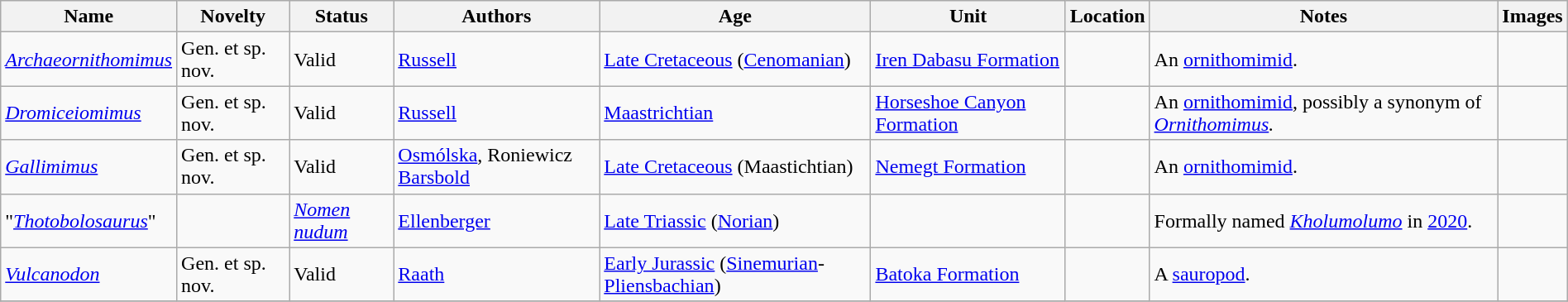<table class="wikitable sortable" align="center" width="100%">
<tr>
<th>Name</th>
<th>Novelty</th>
<th>Status</th>
<th>Authors</th>
<th>Age</th>
<th>Unit</th>
<th>Location</th>
<th>Notes</th>
<th>Images</th>
</tr>
<tr>
<td><em><a href='#'>Archaeornithomimus</a></em></td>
<td>Gen. et sp. nov.</td>
<td>Valid</td>
<td><a href='#'>Russell</a></td>
<td><a href='#'>Late Cretaceous</a> (<a href='#'>Cenomanian</a>)</td>
<td><a href='#'>Iren Dabasu Formation</a></td>
<td></td>
<td>An <a href='#'>ornithomimid</a>.</td>
<td></td>
</tr>
<tr>
<td><em><a href='#'>Dromiceiomimus</a></em></td>
<td>Gen. et sp. nov.</td>
<td>Valid</td>
<td><a href='#'>Russell</a></td>
<td><a href='#'>Maastrichtian</a></td>
<td><a href='#'>Horseshoe Canyon Formation</a></td>
<td></td>
<td>An <a href='#'>ornithomimid</a>, possibly a synonym of <em><a href='#'>Ornithomimus</a>.</em></td>
<td></td>
</tr>
<tr>
<td><em><a href='#'>Gallimimus</a></em></td>
<td>Gen. et sp. nov.</td>
<td>Valid</td>
<td><a href='#'>Osmólska</a>,  Roniewicz <a href='#'>Barsbold</a></td>
<td><a href='#'>Late Cretaceous</a> (Maastichtian)</td>
<td><a href='#'>Nemegt Formation</a></td>
<td></td>
<td>An <a href='#'>ornithomimid</a>.</td>
<td></td>
</tr>
<tr>
<td>"<em><a href='#'>Thotobolosaurus</a></em>"</td>
<td></td>
<td><em><a href='#'>Nomen nudum</a></em></td>
<td><a href='#'>Ellenberger</a></td>
<td><a href='#'>Late Triassic</a> (<a href='#'>Norian</a>)</td>
<td></td>
<td></td>
<td>Formally named <em><a href='#'>Kholumolumo</a></em> in <a href='#'>2020</a>.</td>
<td></td>
</tr>
<tr>
<td><em><a href='#'>Vulcanodon</a></em></td>
<td>Gen. et sp. nov.</td>
<td>Valid</td>
<td><a href='#'>Raath</a></td>
<td><a href='#'>Early Jurassic</a> (<a href='#'>Sinemurian</a>-<a href='#'>Pliensbachian</a>)</td>
<td><a href='#'>Batoka Formation</a></td>
<td></td>
<td>A <a href='#'>sauropod</a>.</td>
<td></td>
</tr>
<tr>
</tr>
</table>
